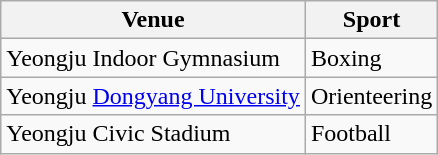<table class=wikitable>
<tr>
<th>Venue</th>
<th>Sport</th>
</tr>
<tr>
<td>Yeongju Indoor Gymnasium</td>
<td>Boxing</td>
</tr>
<tr>
<td>Yeongju <a href='#'>Dongyang University</a></td>
<td>Orienteering</td>
</tr>
<tr>
<td>Yeongju Civic Stadium</td>
<td>Football</td>
</tr>
</table>
